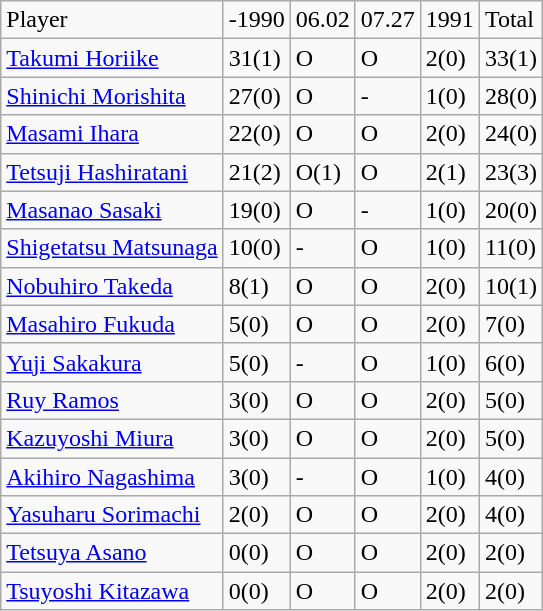<table class="wikitable" style="text-align:left;">
<tr>
<td>Player</td>
<td>-1990</td>
<td>06.02</td>
<td>07.27</td>
<td>1991</td>
<td>Total</td>
</tr>
<tr>
<td><a href='#'>Takumi Horiike</a></td>
<td>31(1)</td>
<td>O</td>
<td>O</td>
<td>2(0)</td>
<td>33(1)</td>
</tr>
<tr>
<td><a href='#'>Shinichi Morishita</a></td>
<td>27(0)</td>
<td>O</td>
<td>-</td>
<td>1(0)</td>
<td>28(0)</td>
</tr>
<tr>
<td><a href='#'>Masami Ihara</a></td>
<td>22(0)</td>
<td>O</td>
<td>O</td>
<td>2(0)</td>
<td>24(0)</td>
</tr>
<tr>
<td><a href='#'>Tetsuji Hashiratani</a></td>
<td>21(2)</td>
<td>O(1)</td>
<td>O</td>
<td>2(1)</td>
<td>23(3)</td>
</tr>
<tr>
<td><a href='#'>Masanao Sasaki</a></td>
<td>19(0)</td>
<td>O</td>
<td>-</td>
<td>1(0)</td>
<td>20(0)</td>
</tr>
<tr>
<td><a href='#'>Shigetatsu Matsunaga</a></td>
<td>10(0)</td>
<td>-</td>
<td>O</td>
<td>1(0)</td>
<td>11(0)</td>
</tr>
<tr>
<td><a href='#'>Nobuhiro Takeda</a></td>
<td>8(1)</td>
<td>O</td>
<td>O</td>
<td>2(0)</td>
<td>10(1)</td>
</tr>
<tr>
<td><a href='#'>Masahiro Fukuda</a></td>
<td>5(0)</td>
<td>O</td>
<td>O</td>
<td>2(0)</td>
<td>7(0)</td>
</tr>
<tr>
<td><a href='#'>Yuji Sakakura</a></td>
<td>5(0)</td>
<td>-</td>
<td>O</td>
<td>1(0)</td>
<td>6(0)</td>
</tr>
<tr>
<td><a href='#'>Ruy Ramos</a></td>
<td>3(0)</td>
<td>O</td>
<td>O</td>
<td>2(0)</td>
<td>5(0)</td>
</tr>
<tr>
<td><a href='#'>Kazuyoshi Miura</a></td>
<td>3(0)</td>
<td>O</td>
<td>O</td>
<td>2(0)</td>
<td>5(0)</td>
</tr>
<tr>
<td><a href='#'>Akihiro Nagashima</a></td>
<td>3(0)</td>
<td>-</td>
<td>O</td>
<td>1(0)</td>
<td>4(0)</td>
</tr>
<tr>
<td><a href='#'>Yasuharu Sorimachi</a></td>
<td>2(0)</td>
<td>O</td>
<td>O</td>
<td>2(0)</td>
<td>4(0)</td>
</tr>
<tr>
<td><a href='#'>Tetsuya Asano</a></td>
<td>0(0)</td>
<td>O</td>
<td>O</td>
<td>2(0)</td>
<td>2(0)</td>
</tr>
<tr>
<td><a href='#'>Tsuyoshi Kitazawa</a></td>
<td>0(0)</td>
<td>O</td>
<td>O</td>
<td>2(0)</td>
<td>2(0)</td>
</tr>
</table>
